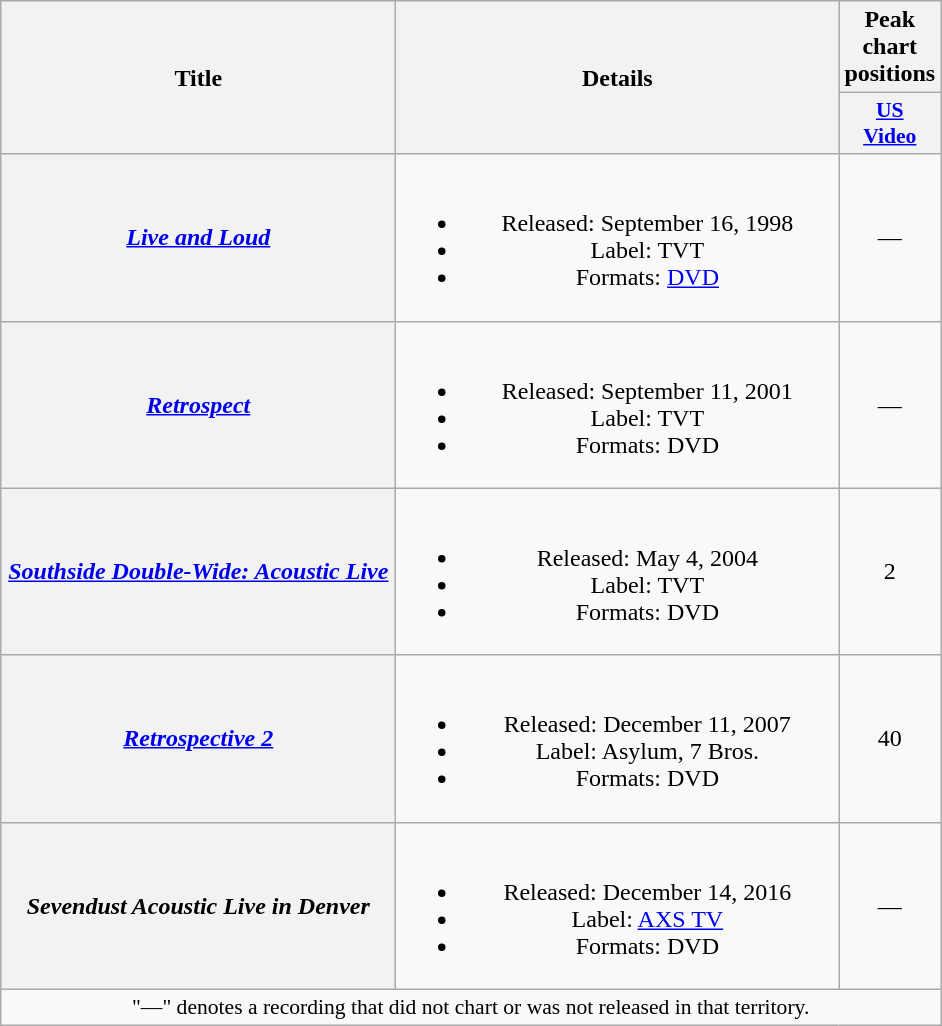<table class="wikitable plainrowheaders" style="text-align:center;">
<tr>
<th scope="col" rowspan="2" style="width:16em;">Title</th>
<th scope="col" rowspan="2" style="width:18em;">Details</th>
<th scope="col" colspan="1">Peak chart positions</th>
</tr>
<tr>
<th scope="col" style="width:3em;font-size:90%;"><a href='#'>US<br>Video</a><br></th>
</tr>
<tr>
<th scope="row"><em><a href='#'>Live and Loud</a></em></th>
<td><br><ul><li>Released: September 16, 1998</li><li>Label: TVT</li><li>Formats: <a href='#'>DVD</a></li></ul></td>
<td>—</td>
</tr>
<tr>
<th scope="row"><em><a href='#'>Retrospect</a></em></th>
<td><br><ul><li>Released: September 11, 2001</li><li>Label: TVT</li><li>Formats: DVD</li></ul></td>
<td>—</td>
</tr>
<tr>
<th scope="row"><em><a href='#'>Southside Double-Wide: Acoustic Live</a></em></th>
<td><br><ul><li>Released: May 4, 2004</li><li>Label: TVT</li><li>Formats: DVD</li></ul></td>
<td>2</td>
</tr>
<tr>
<th scope="row"><em><a href='#'>Retrospective 2</a></em></th>
<td><br><ul><li>Released: December 11, 2007</li><li>Label: Asylum, 7 Bros.</li><li>Formats: DVD</li></ul></td>
<td>40</td>
</tr>
<tr>
<th scope="row"><em>Sevendust Acoustic Live in Denver</em></th>
<td><br><ul><li>Released: December 14, 2016</li><li>Label: <a href='#'>AXS TV</a></li><li>Formats: DVD</li></ul></td>
<td>—</td>
</tr>
<tr>
<td colspan="5" style="font-size:90%">"—" denotes a recording that did not chart or was not released in that territory.</td>
</tr>
</table>
